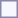<table style="border:1px solid #8888aa; background-color:#f7f8ff; padding:5px; font-size:95%; margin: 0px 12px 12px 0px;">
</table>
